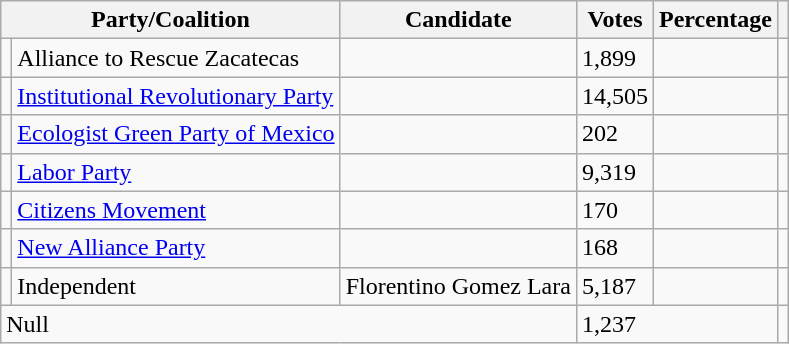<table class="wikitable">
<tr>
<th colspan="2"><strong>Party/Coalition</strong></th>
<th><strong>Candidate</strong></th>
<th><strong>Votes</strong></th>
<th><strong>Percentage</strong></th>
<th></th>
</tr>
<tr>
<td></td>
<td>Alliance to Rescue Zacatecas</td>
<td></td>
<td>1,899</td>
<td></td>
<td></td>
</tr>
<tr>
<td></td>
<td><a href='#'>Institutional Revolutionary Party</a></td>
<td></td>
<td>14,505</td>
<td></td>
<td></td>
</tr>
<tr>
<td></td>
<td><a href='#'>Ecologist Green Party of Mexico</a></td>
<td></td>
<td>202</td>
<td></td>
<td></td>
</tr>
<tr>
<td></td>
<td><a href='#'>Labor Party</a></td>
<td></td>
<td>9,319</td>
<td></td>
<td></td>
</tr>
<tr>
<td></td>
<td><a href='#'>Citizens Movement</a></td>
<td></td>
<td>170</td>
<td></td>
<td></td>
</tr>
<tr>
<td></td>
<td><a href='#'>New Alliance Party</a></td>
<td></td>
<td>168</td>
<td></td>
<td></td>
</tr>
<tr>
<td></td>
<td>Independent</td>
<td>Florentino Gomez Lara</td>
<td>5,187</td>
<td></td>
<td></td>
</tr>
<tr>
<td colspan="3">Null</td>
<td colspan="2">1,237</td>
<td></td>
</tr>
</table>
